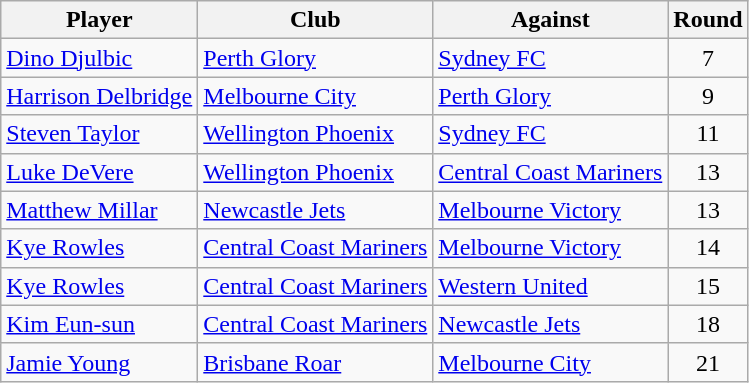<table class="wikitable">
<tr>
<th>Player</th>
<th>Club</th>
<th>Against</th>
<th>Round</th>
</tr>
<tr>
<td> <a href='#'>Dino Djulbic</a></td>
<td><a href='#'>Perth Glory</a></td>
<td><a href='#'>Sydney FC</a></td>
<td align="center">7</td>
</tr>
<tr>
<td> <a href='#'>Harrison Delbridge</a></td>
<td><a href='#'>Melbourne City</a></td>
<td><a href='#'>Perth Glory</a></td>
<td align="center">9</td>
</tr>
<tr>
<td> <a href='#'>Steven Taylor</a></td>
<td><a href='#'>Wellington Phoenix</a></td>
<td><a href='#'>Sydney FC</a></td>
<td align="center">11</td>
</tr>
<tr>
<td> <a href='#'>Luke DeVere</a></td>
<td><a href='#'>Wellington Phoenix</a></td>
<td><a href='#'>Central Coast Mariners</a></td>
<td align="center">13</td>
</tr>
<tr>
<td> <a href='#'>Matthew Millar</a></td>
<td><a href='#'>Newcastle Jets</a></td>
<td><a href='#'>Melbourne Victory</a></td>
<td align="center">13</td>
</tr>
<tr>
<td> <a href='#'>Kye Rowles</a></td>
<td><a href='#'>Central Coast Mariners</a></td>
<td><a href='#'>Melbourne Victory</a></td>
<td align="center">14</td>
</tr>
<tr>
<td> <a href='#'>Kye Rowles</a></td>
<td><a href='#'>Central Coast Mariners</a></td>
<td><a href='#'>Western United</a></td>
<td align="center">15</td>
</tr>
<tr>
<td> <a href='#'>Kim Eun-sun</a></td>
<td><a href='#'>Central Coast Mariners</a></td>
<td><a href='#'>Newcastle Jets</a></td>
<td align="center">18</td>
</tr>
<tr>
<td> <a href='#'>Jamie Young</a></td>
<td><a href='#'>Brisbane Roar</a></td>
<td><a href='#'>Melbourne City</a></td>
<td align="center">21</td>
</tr>
</table>
